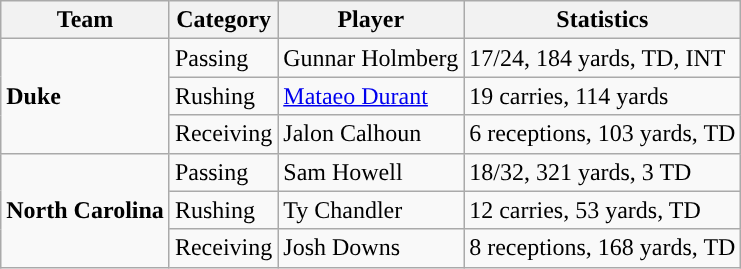<table class="wikitable" style="float: left;">
<tr>
<th>Team</th>
<th>Category</th>
<th>Player</th>
<th>Statistics</th>
</tr>
<tr>
<td rowspan=3><strong>Duke</strong></td>
<td>Passing</td>
<td>Gunnar Holmberg</td>
<td>17/24, 184 yards, TD, INT</td>
</tr>
<tr>
<td>Rushing</td>
<td><a href='#'>Mataeo Durant</a></td>
<td>19 carries, 114 yards</td>
</tr>
<tr>
<td>Receiving</td>
<td>Jalon Calhoun</td>
<td>6 receptions, 103 yards, TD</td>
</tr>
<tr>
<td rowspan=3><strong>North Carolina</strong></td>
<td>Passing</td>
<td>Sam Howell</td>
<td>18/32, 321 yards, 3 TD</td>
</tr>
<tr>
<td>Rushing</td>
<td>Ty Chandler</td>
<td>12 carries, 53 yards, TD</td>
</tr>
<tr>
<td>Receiving</td>
<td>Josh Downs</td>
<td>8 receptions, 168 yards, TD</td>
</tr>
</table>
